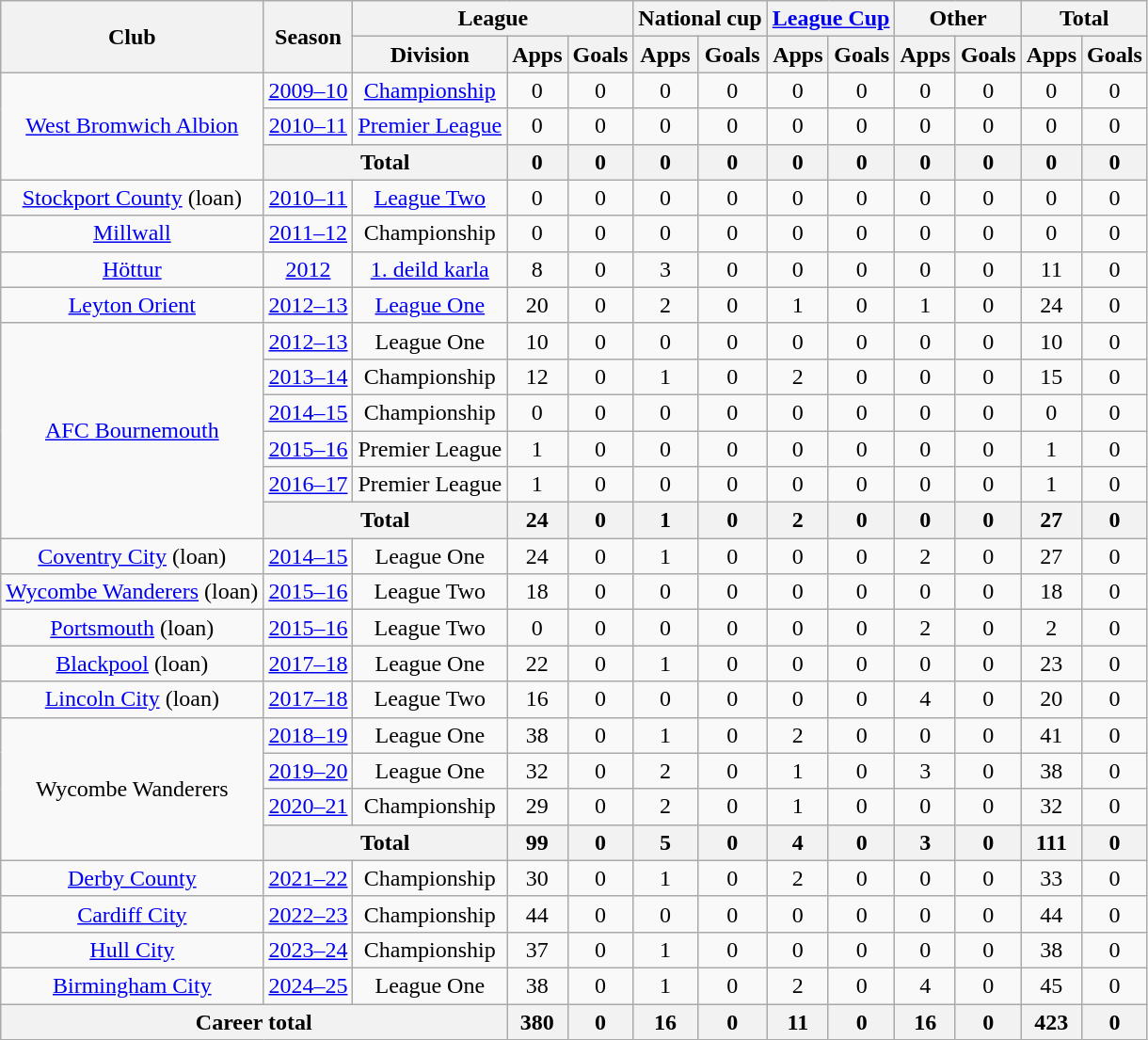<table class="wikitable" style="text-align: center">
<tr>
<th rowspan="2">Club</th>
<th rowspan="2">Season</th>
<th colspan="3">League</th>
<th colspan="2">National cup</th>
<th colspan="2"><a href='#'>League Cup</a></th>
<th colspan="2">Other</th>
<th colspan="2">Total</th>
</tr>
<tr>
<th>Division</th>
<th>Apps</th>
<th>Goals</th>
<th>Apps</th>
<th>Goals</th>
<th>Apps</th>
<th>Goals</th>
<th>Apps</th>
<th>Goals</th>
<th>Apps</th>
<th>Goals</th>
</tr>
<tr>
<td rowspan="3"><a href='#'>West Bromwich Albion</a></td>
<td><a href='#'>2009–10</a></td>
<td><a href='#'>Championship</a></td>
<td>0</td>
<td>0</td>
<td>0</td>
<td>0</td>
<td>0</td>
<td>0</td>
<td>0</td>
<td>0</td>
<td>0</td>
<td>0</td>
</tr>
<tr>
<td><a href='#'>2010–11</a></td>
<td><a href='#'>Premier League</a></td>
<td>0</td>
<td>0</td>
<td>0</td>
<td>0</td>
<td>0</td>
<td>0</td>
<td>0</td>
<td>0</td>
<td>0</td>
<td>0</td>
</tr>
<tr>
<th colspan="2">Total</th>
<th>0</th>
<th>0</th>
<th>0</th>
<th>0</th>
<th>0</th>
<th>0</th>
<th>0</th>
<th>0</th>
<th>0</th>
<th>0</th>
</tr>
<tr>
<td><a href='#'>Stockport County</a> (loan)</td>
<td><a href='#'>2010–11</a></td>
<td><a href='#'>League Two</a></td>
<td>0</td>
<td>0</td>
<td>0</td>
<td>0</td>
<td>0</td>
<td>0</td>
<td>0</td>
<td>0</td>
<td>0</td>
<td>0</td>
</tr>
<tr>
<td><a href='#'>Millwall</a></td>
<td><a href='#'>2011–12</a></td>
<td>Championship</td>
<td>0</td>
<td>0</td>
<td>0</td>
<td>0</td>
<td>0</td>
<td>0</td>
<td>0</td>
<td>0</td>
<td>0</td>
<td>0</td>
</tr>
<tr>
<td><a href='#'>Höttur</a></td>
<td><a href='#'>2012</a></td>
<td><a href='#'>1. deild karla</a></td>
<td>8</td>
<td>0</td>
<td>3</td>
<td>0</td>
<td>0</td>
<td>0</td>
<td>0</td>
<td>0</td>
<td>11</td>
<td>0</td>
</tr>
<tr>
<td><a href='#'>Leyton Orient</a></td>
<td><a href='#'>2012–13</a></td>
<td><a href='#'>League One</a></td>
<td>20</td>
<td>0</td>
<td>2</td>
<td>0</td>
<td>1</td>
<td>0</td>
<td>1</td>
<td>0</td>
<td>24</td>
<td>0</td>
</tr>
<tr>
<td rowspan="6"><a href='#'>AFC Bournemouth</a></td>
<td><a href='#'>2012–13</a></td>
<td>League One</td>
<td>10</td>
<td>0</td>
<td>0</td>
<td>0</td>
<td>0</td>
<td>0</td>
<td>0</td>
<td>0</td>
<td>10</td>
<td>0</td>
</tr>
<tr>
<td><a href='#'>2013–14</a></td>
<td>Championship</td>
<td>12</td>
<td>0</td>
<td>1</td>
<td>0</td>
<td>2</td>
<td>0</td>
<td>0</td>
<td>0</td>
<td>15</td>
<td>0</td>
</tr>
<tr>
<td><a href='#'>2014–15</a></td>
<td>Championship</td>
<td>0</td>
<td>0</td>
<td>0</td>
<td>0</td>
<td>0</td>
<td>0</td>
<td>0</td>
<td>0</td>
<td>0</td>
<td>0</td>
</tr>
<tr>
<td><a href='#'>2015–16</a></td>
<td>Premier League</td>
<td>1</td>
<td>0</td>
<td>0</td>
<td>0</td>
<td>0</td>
<td>0</td>
<td>0</td>
<td>0</td>
<td>1</td>
<td>0</td>
</tr>
<tr>
<td><a href='#'>2016–17</a></td>
<td>Premier League</td>
<td>1</td>
<td>0</td>
<td>0</td>
<td>0</td>
<td>0</td>
<td>0</td>
<td>0</td>
<td>0</td>
<td>1</td>
<td>0</td>
</tr>
<tr>
<th colspan="2">Total</th>
<th>24</th>
<th>0</th>
<th>1</th>
<th>0</th>
<th>2</th>
<th>0</th>
<th>0</th>
<th>0</th>
<th>27</th>
<th>0</th>
</tr>
<tr>
<td><a href='#'>Coventry City</a> (loan)</td>
<td><a href='#'>2014–15</a></td>
<td>League One</td>
<td>24</td>
<td>0</td>
<td>1</td>
<td>0</td>
<td>0</td>
<td>0</td>
<td>2</td>
<td>0</td>
<td>27</td>
<td>0</td>
</tr>
<tr>
<td><a href='#'>Wycombe Wanderers</a> (loan)</td>
<td><a href='#'>2015–16</a></td>
<td>League Two</td>
<td>18</td>
<td>0</td>
<td>0</td>
<td>0</td>
<td>0</td>
<td>0</td>
<td>0</td>
<td>0</td>
<td>18</td>
<td>0</td>
</tr>
<tr>
<td><a href='#'>Portsmouth</a> (loan)</td>
<td><a href='#'>2015–16</a></td>
<td>League Two</td>
<td>0</td>
<td>0</td>
<td>0</td>
<td>0</td>
<td>0</td>
<td>0</td>
<td>2</td>
<td>0</td>
<td>2</td>
<td>0</td>
</tr>
<tr>
<td><a href='#'>Blackpool</a> (loan)</td>
<td><a href='#'>2017–18</a></td>
<td>League One</td>
<td>22</td>
<td>0</td>
<td>1</td>
<td>0</td>
<td>0</td>
<td>0</td>
<td>0</td>
<td>0</td>
<td>23</td>
<td>0</td>
</tr>
<tr>
<td><a href='#'>Lincoln City</a> (loan)</td>
<td><a href='#'>2017–18</a></td>
<td>League Two</td>
<td>16</td>
<td>0</td>
<td>0</td>
<td>0</td>
<td>0</td>
<td>0</td>
<td>4</td>
<td>0</td>
<td>20</td>
<td>0</td>
</tr>
<tr>
<td rowspan="4">Wycombe Wanderers</td>
<td><a href='#'>2018–19</a></td>
<td>League One</td>
<td>38</td>
<td>0</td>
<td>1</td>
<td>0</td>
<td>2</td>
<td>0</td>
<td>0</td>
<td>0</td>
<td>41</td>
<td>0</td>
</tr>
<tr>
<td><a href='#'>2019–20</a></td>
<td>League One</td>
<td>32</td>
<td>0</td>
<td>2</td>
<td>0</td>
<td>1</td>
<td>0</td>
<td>3</td>
<td>0</td>
<td>38</td>
<td>0</td>
</tr>
<tr>
<td><a href='#'>2020–21</a></td>
<td>Championship</td>
<td>29</td>
<td>0</td>
<td>2</td>
<td>0</td>
<td>1</td>
<td>0</td>
<td>0</td>
<td>0</td>
<td>32</td>
<td>0</td>
</tr>
<tr>
<th colspan="2">Total</th>
<th>99</th>
<th>0</th>
<th>5</th>
<th>0</th>
<th>4</th>
<th>0</th>
<th>3</th>
<th>0</th>
<th>111</th>
<th>0</th>
</tr>
<tr>
<td><a href='#'>Derby County</a></td>
<td><a href='#'>2021–22</a></td>
<td>Championship</td>
<td>30</td>
<td>0</td>
<td>1</td>
<td>0</td>
<td>2</td>
<td>0</td>
<td>0</td>
<td>0</td>
<td>33</td>
<td>0</td>
</tr>
<tr>
<td><a href='#'>Cardiff City</a></td>
<td><a href='#'>2022–23</a></td>
<td>Championship</td>
<td>44</td>
<td>0</td>
<td>0</td>
<td>0</td>
<td>0</td>
<td>0</td>
<td>0</td>
<td>0</td>
<td>44</td>
<td>0</td>
</tr>
<tr>
<td><a href='#'>Hull City</a></td>
<td><a href='#'>2023–24</a></td>
<td>Championship</td>
<td>37</td>
<td>0</td>
<td>1</td>
<td>0</td>
<td>0</td>
<td>0</td>
<td>0</td>
<td>0</td>
<td>38</td>
<td>0</td>
</tr>
<tr>
<td><a href='#'>Birmingham City</a></td>
<td><a href='#'>2024–25</a></td>
<td>League One</td>
<td>38</td>
<td>0</td>
<td>1</td>
<td>0</td>
<td>2</td>
<td>0</td>
<td>4</td>
<td>0</td>
<td>45</td>
<td>0</td>
</tr>
<tr>
<th colspan="3">Career total</th>
<th>380</th>
<th>0</th>
<th>16</th>
<th>0</th>
<th>11</th>
<th>0</th>
<th>16</th>
<th>0</th>
<th>423</th>
<th>0</th>
</tr>
</table>
